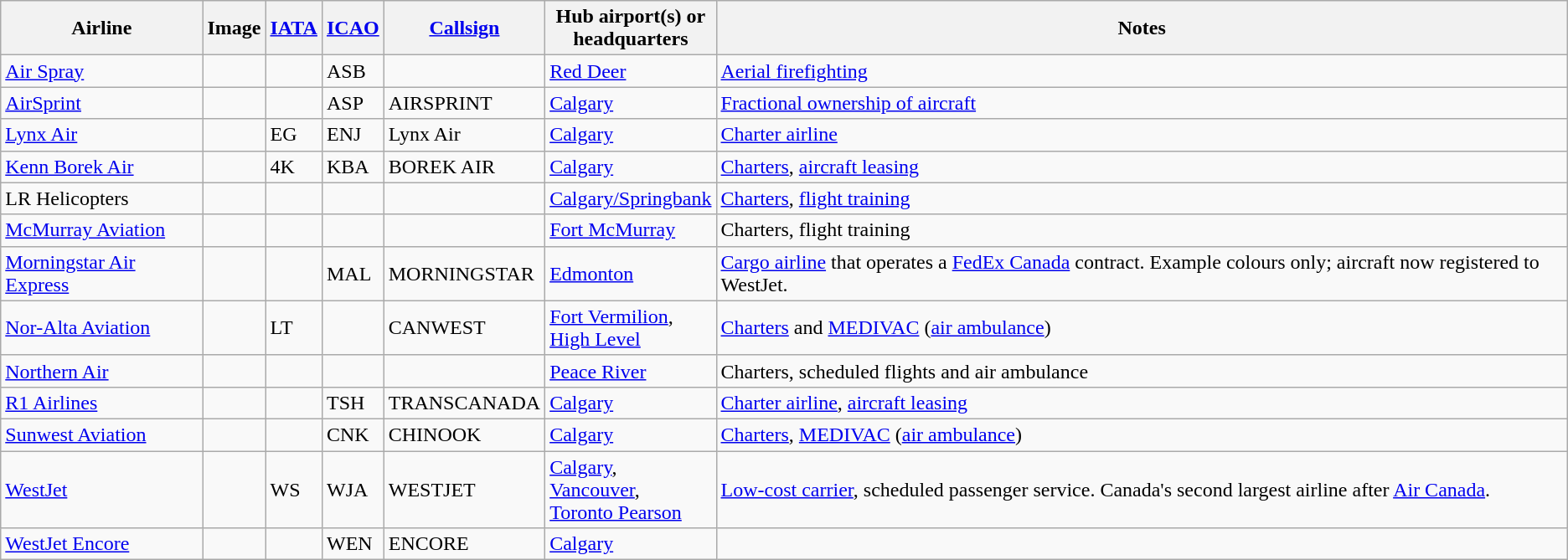<table class="wikitable sortable" style="border: 0; cellpadding: 2; cellspacing: 3;">
<tr style="vertical-align:middle;">
<th>Airline</th>
<th>Image</th>
<th><a href='#'>IATA</a></th>
<th><a href='#'>ICAO</a></th>
<th><a href='#'>Callsign</a></th>
<th>Hub airport(s) or<br>headquarters</th>
<th class="unsortable">Notes</th>
</tr>
<tr>
<td><a href='#'>Air Spray</a></td>
<td></td>
<td></td>
<td>ASB</td>
<td></td>
<td><a href='#'>Red Deer</a></td>
<td><a href='#'>Aerial firefighting</a></td>
</tr>
<tr>
<td><a href='#'>AirSprint</a></td>
<td></td>
<td></td>
<td>ASP</td>
<td>AIRSPRINT</td>
<td><a href='#'>Calgary</a></td>
<td><a href='#'>Fractional ownership of aircraft</a></td>
</tr>
<tr>
<td><a href='#'>Lynx Air</a></td>
<td></td>
<td>EG</td>
<td>ENJ</td>
<td>Lynx Air</td>
<td><a href='#'>Calgary</a></td>
<td><a href='#'>Charter airline</a></td>
</tr>
<tr>
<td><a href='#'>Kenn Borek Air</a></td>
<td></td>
<td>4K</td>
<td>KBA</td>
<td>BOREK AIR</td>
<td><a href='#'>Calgary</a></td>
<td><a href='#'>Charters</a>, <a href='#'>aircraft leasing</a></td>
</tr>
<tr>
<td>LR Helicopters</td>
<td></td>
<td></td>
<td></td>
<td></td>
<td><a href='#'>Calgary/Springbank</a></td>
<td><a href='#'>Charters</a>, <a href='#'>flight training</a></td>
</tr>
<tr>
<td><a href='#'>McMurray Aviation</a></td>
<td></td>
<td></td>
<td></td>
<td></td>
<td><a href='#'>Fort McMurray</a></td>
<td>Charters, flight training</td>
</tr>
<tr>
<td><a href='#'>Morningstar Air Express</a></td>
<td></td>
<td></td>
<td>MAL</td>
<td>MORNINGSTAR</td>
<td><a href='#'>Edmonton</a></td>
<td><a href='#'>Cargo airline</a> that operates a <a href='#'>FedEx Canada</a> contract. Example colours only; aircraft now registered to WestJet.</td>
</tr>
<tr>
<td><a href='#'>Nor-Alta Aviation</a></td>
<td></td>
<td>LT</td>
<td></td>
<td>CANWEST</td>
<td><a href='#'>Fort Vermilion</a>,<br><a href='#'>High Level</a></td>
<td><a href='#'>Charters</a> and <a href='#'>MEDIVAC</a> (<a href='#'>air ambulance</a>)</td>
</tr>
<tr>
<td><a href='#'>Northern Air</a></td>
<td></td>
<td></td>
<td></td>
<td></td>
<td><a href='#'>Peace River</a></td>
<td>Charters, scheduled flights and air ambulance</td>
</tr>
<tr>
<td><a href='#'>R1 Airlines</a></td>
<td></td>
<td></td>
<td>TSH</td>
<td>TRANSCANADA</td>
<td><a href='#'>Calgary</a></td>
<td><a href='#'>Charter airline</a>, <a href='#'>aircraft leasing</a></td>
</tr>
<tr>
<td><a href='#'>Sunwest Aviation</a></td>
<td></td>
<td></td>
<td>CNK</td>
<td>CHINOOK</td>
<td><a href='#'>Calgary</a></td>
<td><a href='#'>Charters</a>, <a href='#'>MEDIVAC</a> (<a href='#'>air ambulance</a>)</td>
</tr>
<tr>
<td><a href='#'>WestJet</a></td>
<td></td>
<td>WS</td>
<td>WJA</td>
<td>WESTJET</td>
<td><a href='#'>Calgary</a>,<br><a href='#'>Vancouver</a>,<br><a href='#'>Toronto Pearson</a></td>
<td><a href='#'>Low-cost carrier</a>, scheduled passenger service. Canada's second largest airline after <a href='#'>Air Canada</a>.</td>
</tr>
<tr>
<td><a href='#'>WestJet Encore</a></td>
<td></td>
<td></td>
<td>WEN</td>
<td>ENCORE</td>
<td><a href='#'>Calgary</a></td>
<td></td>
</tr>
</table>
